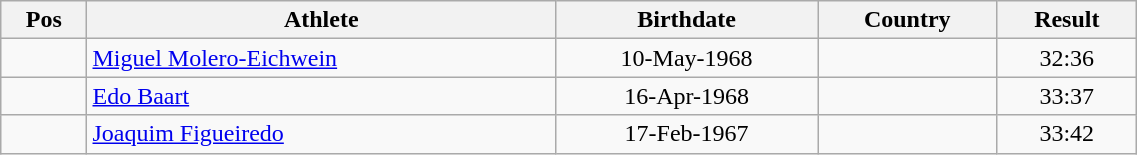<table class="wikitable"  style="text-align:center; width:60%;">
<tr>
<th>Pos</th>
<th>Athlete</th>
<th>Birthdate</th>
<th>Country</th>
<th>Result</th>
</tr>
<tr>
<td align=center></td>
<td align=left><a href='#'>Miguel Molero-Eichwein</a></td>
<td>10-May-1968</td>
<td align=left></td>
<td>32:36</td>
</tr>
<tr>
<td align=center></td>
<td align=left><a href='#'>Edo Baart</a></td>
<td>16-Apr-1968</td>
<td align=left></td>
<td>33:37</td>
</tr>
<tr>
<td align=center></td>
<td align=left><a href='#'>Joaquim Figueiredo</a></td>
<td>17-Feb-1967</td>
<td align=left></td>
<td>33:42</td>
</tr>
</table>
